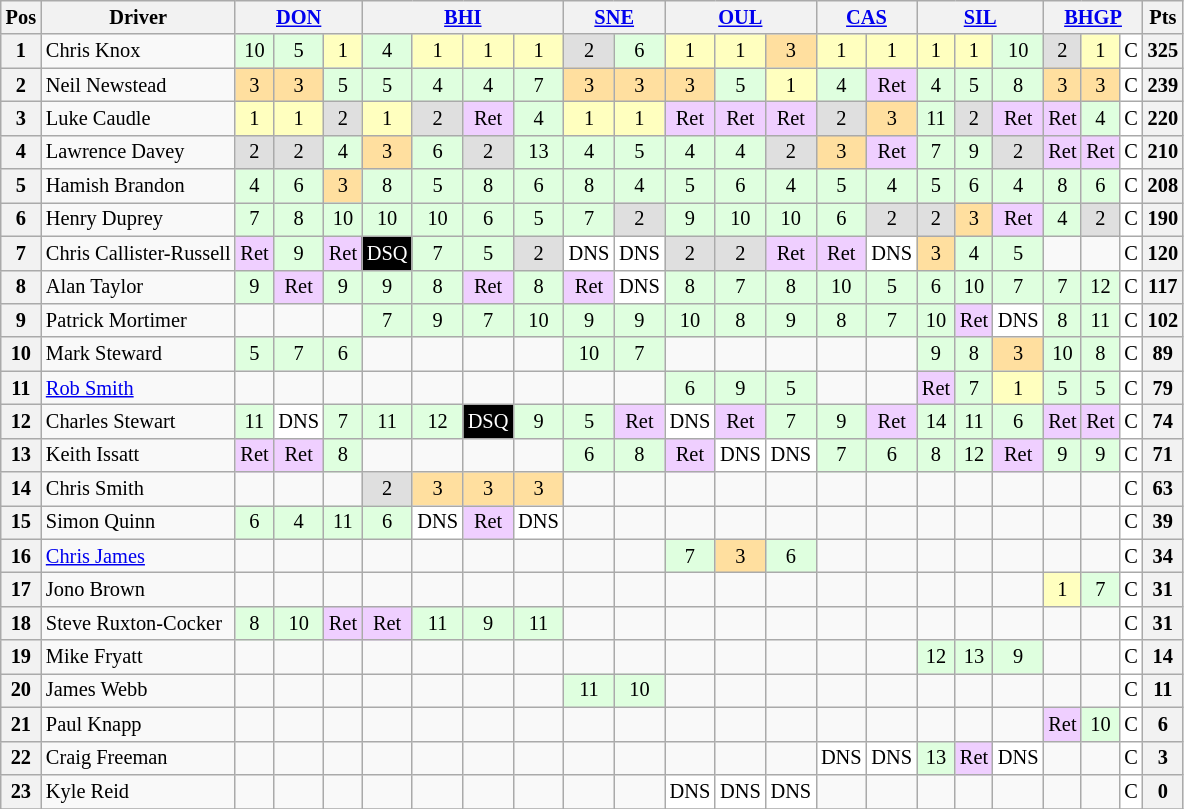<table class="wikitable" style="font-size: 85%; text-align: center;">
<tr valign="top">
<th valign="middle">Pos</th>
<th valign="middle">Driver</th>
<th colspan="3"><a href='#'>DON</a></th>
<th colspan="4"><a href='#'>BHI</a></th>
<th colspan="2"><a href='#'>SNE</a></th>
<th colspan="3"><a href='#'>OUL</a></th>
<th colspan="2"><a href='#'>CAS</a></th>
<th colspan="3"><a href='#'>SIL</a></th>
<th colspan="3"><a href='#'>BHGP</a></th>
<th valign=middle>Pts</th>
</tr>
<tr>
<th>1</th>
<td align=left>Chris Knox</td>
<td style="background:#dfffdf;">10</td>
<td style="background:#dfffdf;">5</td>
<td style="background:#ffffbf;">1</td>
<td style="background:#dfffdf;">4</td>
<td style="background:#ffffbf;">1</td>
<td style="background:#ffffbf;">1</td>
<td style="background:#ffffbf;">1</td>
<td style="background:#dfdfdf;">2</td>
<td style="background:#dfffdf;">6</td>
<td style="background:#ffffbf;">1</td>
<td style="background:#ffffbf;">1</td>
<td style="background:#ffdf9f;">3</td>
<td style="background:#ffffbf;">1</td>
<td style="background:#ffffbf;">1</td>
<td style="background:#ffffbf;">1</td>
<td style="background:#ffffbf;">1</td>
<td style="background:#dfffdf;">10</td>
<td style="background:#dfdfdf;">2</td>
<td style="background:#ffffbf;">1</td>
<td style="background:#ffffff;">C</td>
<th>325</th>
</tr>
<tr>
<th>2</th>
<td align=left>Neil Newstead</td>
<td style="background:#ffdf9f;">3</td>
<td style="background:#ffdf9f;">3</td>
<td style="background:#dfffdf;">5</td>
<td style="background:#dfffdf;">5</td>
<td style="background:#dfffdf;">4</td>
<td style="background:#dfffdf;">4</td>
<td style="background:#dfffdf;">7</td>
<td style="background:#ffdf9f;">3</td>
<td style="background:#ffdf9f;">3</td>
<td style="background:#ffdf9f;">3</td>
<td style="background:#dfffdf;">5</td>
<td style="background:#ffffbf;">1</td>
<td style="background:#dfffdf;">4</td>
<td style="background:#efcfff;">Ret</td>
<td style="background:#dfffdf;">4</td>
<td style="background:#dfffdf;">5</td>
<td style="background:#dfffdf;">8</td>
<td style="background:#ffdf9f;">3</td>
<td style="background:#ffdf9f;">3</td>
<td style="background:#ffffff;">C</td>
<th>239</th>
</tr>
<tr>
<th>3</th>
<td align=left>Luke Caudle</td>
<td style="background:#ffffbf;">1</td>
<td style="background:#ffffbf;">1</td>
<td style="background:#dfdfdf;">2</td>
<td style="background:#ffffbf;">1</td>
<td style="background:#dfdfdf;">2</td>
<td style="background:#efcfff;">Ret</td>
<td style="background:#dfffdf;">4</td>
<td style="background:#ffffbf;">1</td>
<td style="background:#ffffbf;">1</td>
<td style="background:#efcfff;">Ret</td>
<td style="background:#efcfff;">Ret</td>
<td style="background:#efcfff;">Ret</td>
<td style="background:#dfdfdf;">2</td>
<td style="background:#ffdf9f;">3</td>
<td style="background:#dfffdf;">11</td>
<td style="background:#dfdfdf;">2</td>
<td style="background:#efcfff;">Ret</td>
<td style="background:#efcfff;">Ret</td>
<td style="background:#dfffdf;">4</td>
<td style="background:#ffffff;">C</td>
<th>220</th>
</tr>
<tr>
<th>4</th>
<td align=left>Lawrence Davey</td>
<td style="background:#dfdfdf;">2</td>
<td style="background:#dfdfdf;">2</td>
<td style="background:#dfffdf;">4</td>
<td style="background:#ffdf9f;">3</td>
<td style="background:#dfffdf;">6</td>
<td style="background:#dfdfdf;">2</td>
<td style="background:#dfffdf;">13</td>
<td style="background:#dfffdf;">4</td>
<td style="background:#dfffdf;">5</td>
<td style="background:#dfffdf;">4</td>
<td style="background:#dfffdf;">4</td>
<td style="background:#dfdfdf;">2</td>
<td style="background:#ffdf9f;">3</td>
<td style="background:#efcfff;">Ret</td>
<td style="background:#dfffdf;">7</td>
<td style="background:#dfffdf;">9</td>
<td style="background:#dfdfdf;">2</td>
<td style="background:#efcfff;">Ret</td>
<td style="background:#efcfff;">Ret</td>
<td style="background:#ffffff;">C</td>
<th>210</th>
</tr>
<tr>
<th>5</th>
<td align=left>Hamish Brandon</td>
<td style="background:#dfffdf;">4</td>
<td style="background:#dfffdf;">6</td>
<td style="background:#ffdf9f;">3</td>
<td style="background:#dfffdf;">8</td>
<td style="background:#dfffdf;">5</td>
<td style="background:#dfffdf;">8</td>
<td style="background:#dfffdf;">6</td>
<td style="background:#dfffdf;">8</td>
<td style="background:#dfffdf;">4</td>
<td style="background:#dfffdf;">5</td>
<td style="background:#dfffdf;">6</td>
<td style="background:#dfffdf;">4</td>
<td style="background:#dfffdf;">5</td>
<td style="background:#dfffdf;">4</td>
<td style="background:#dfffdf;">5</td>
<td style="background:#dfffdf;">6</td>
<td style="background:#dfffdf;">4</td>
<td style="background:#dfffdf;">8</td>
<td style="background:#dfffdf;">6</td>
<td style="background:#ffffff;">C</td>
<th>208</th>
</tr>
<tr>
<th>6</th>
<td align=left>Henry Duprey</td>
<td style="background:#dfffdf;">7</td>
<td style="background:#dfffdf;">8</td>
<td style="background:#dfffdf;">10</td>
<td style="background:#dfffdf;">10</td>
<td style="background:#dfffdf;">10</td>
<td style="background:#dfffdf;">6</td>
<td style="background:#dfffdf;">5</td>
<td style="background:#dfffdf;">7</td>
<td style="background:#dfdfdf;">2</td>
<td style="background:#dfffdf;">9</td>
<td style="background:#dfffdf;">10</td>
<td style="background:#dfffdf;">10</td>
<td style="background:#dfffdf;">6</td>
<td style="background:#dfdfdf;">2</td>
<td style="background:#dfdfdf;">2</td>
<td style="background:#ffdf9f;">3</td>
<td style="background:#efcfff;">Ret</td>
<td style="background:#dfffdf;">4</td>
<td style="background:#dfdfdf;">2</td>
<td style="background:#ffffff;">C</td>
<th>190</th>
</tr>
<tr>
<th>7</th>
<td align=left>Chris Callister-Russell</td>
<td style="background:#efcfff;">Ret</td>
<td style="background:#dfffdf;">9</td>
<td style="background:#efcfff;">Ret</td>
<td style="background-color:#000000; color:white">DSQ</td>
<td style="background:#dfffdf;">7</td>
<td style="background:#dfffdf;">5</td>
<td style="background:#dfdfdf;">2</td>
<td style="background:#ffffff;">DNS</td>
<td style="background:#ffffff;">DNS</td>
<td style="background:#dfdfdf;">2</td>
<td style="background:#dfdfdf;">2</td>
<td style="background:#efcfff;">Ret</td>
<td style="background:#efcfff;">Ret</td>
<td style="background:#ffffff;">DNS</td>
<td style="background:#ffdf9f;">3</td>
<td style="background:#dfffdf;">4</td>
<td style="background:#dfffdf;">5</td>
<td></td>
<td></td>
<td style="background:#ffffff;">C</td>
<th>120</th>
</tr>
<tr>
<th>8</th>
<td align=left>Alan Taylor</td>
<td style="background:#dfffdf;">9</td>
<td style="background:#efcfff;">Ret</td>
<td style="background:#dfffdf;">9</td>
<td style="background:#dfffdf;">9</td>
<td style="background:#dfffdf;">8</td>
<td style="background:#efcfff;">Ret</td>
<td style="background:#dfffdf;">8</td>
<td style="background:#efcfff;">Ret</td>
<td style="background:#ffffff;">DNS</td>
<td style="background:#dfffdf;">8</td>
<td style="background:#dfffdf;">7</td>
<td style="background:#dfffdf;">8</td>
<td style="background:#dfffdf;">10</td>
<td style="background:#dfffdf;">5</td>
<td style="background:#dfffdf;">6</td>
<td style="background:#dfffdf;">10</td>
<td style="background:#dfffdf;">7</td>
<td style="background:#dfffdf;">7</td>
<td style="background:#dfffdf;">12</td>
<td style="background:#ffffff;">C</td>
<th>117</th>
</tr>
<tr>
<th>9</th>
<td align=left>Patrick Mortimer</td>
<td></td>
<td></td>
<td></td>
<td style="background:#dfffdf;">7</td>
<td style="background:#dfffdf;">9</td>
<td style="background:#dfffdf;">7</td>
<td style="background:#dfffdf;">10</td>
<td style="background:#dfffdf;">9</td>
<td style="background:#dfffdf;">9</td>
<td style="background:#dfffdf;">10</td>
<td style="background:#dfffdf;">8</td>
<td style="background:#dfffdf;">9</td>
<td style="background:#dfffdf;">8</td>
<td style="background:#dfffdf;">7</td>
<td style="background:#dfffdf;">10</td>
<td style="background:#efcfff;">Ret</td>
<td style="background:#ffffff;">DNS</td>
<td style="background:#dfffdf;">8</td>
<td style="background:#dfffdf;">11</td>
<td style="background:#ffffff;">C</td>
<th>102</th>
</tr>
<tr>
<th>10</th>
<td align=left>Mark Steward</td>
<td style="background:#dfffdf;">5</td>
<td style="background:#dfffdf;">7</td>
<td style="background:#dfffdf;">6</td>
<td></td>
<td></td>
<td></td>
<td></td>
<td style="background:#dfffdf;">10</td>
<td style="background:#dfffdf;">7</td>
<td></td>
<td></td>
<td></td>
<td></td>
<td></td>
<td style="background:#dfffdf;">9</td>
<td style="background:#dfffdf;">8</td>
<td style="background:#ffdf9f;">3</td>
<td style="background:#dfffdf;">10</td>
<td style="background:#dfffdf;">8</td>
<td style="background:#ffffff;">C</td>
<th>89</th>
</tr>
<tr>
<th>11</th>
<td align=left><a href='#'>Rob Smith</a></td>
<td></td>
<td></td>
<td></td>
<td></td>
<td></td>
<td></td>
<td></td>
<td></td>
<td></td>
<td style="background:#dfffdf;">6</td>
<td style="background:#dfffdf;">9</td>
<td style="background:#dfffdf;">5</td>
<td></td>
<td></td>
<td style="background:#efcfff;">Ret</td>
<td style="background:#dfffdf;">7</td>
<td style="background:#ffffbf;">1</td>
<td style="background:#dfffdf;">5</td>
<td style="background:#dfffdf;">5</td>
<td style="background:#ffffff;">C</td>
<th>79</th>
</tr>
<tr>
<th>12</th>
<td align=left>Charles Stewart</td>
<td style="background:#dfffdf;">11</td>
<td style="background:#ffffff;">DNS</td>
<td style="background:#dfffdf;">7</td>
<td style="background:#dfffdf;">11</td>
<td style="background:#dfffdf;">12</td>
<td style="background-color:#000000; color:white">DSQ</td>
<td style="background:#dfffdf;">9</td>
<td style="background:#dfffdf;">5</td>
<td style="background:#efcfff;">Ret</td>
<td style="background:#ffffff;">DNS</td>
<td style="background:#efcfff;">Ret</td>
<td style="background:#dfffdf;">7</td>
<td style="background:#dfffdf;">9</td>
<td style="background:#efcfff;">Ret</td>
<td style="background:#dfffdf;">14</td>
<td style="background:#dfffdf;">11</td>
<td style="background:#dfffdf;">6</td>
<td style="background:#efcfff;">Ret</td>
<td style="background:#efcfff;">Ret</td>
<td style="background:#ffffff;">C</td>
<th>74</th>
</tr>
<tr>
<th>13</th>
<td align=left>Keith Issatt</td>
<td style="background:#efcfff;">Ret</td>
<td style="background:#efcfff;">Ret</td>
<td style="background:#dfffdf;">8</td>
<td></td>
<td></td>
<td></td>
<td></td>
<td style="background:#dfffdf;">6</td>
<td style="background:#dfffdf;">8</td>
<td style="background:#efcfff;">Ret</td>
<td style="background:#ffffff;">DNS</td>
<td style="background:#ffffff;">DNS</td>
<td style="background:#dfffdf;">7</td>
<td style="background:#dfffdf;">6</td>
<td style="background:#dfffdf;">8</td>
<td style="background:#dfffdf;">12</td>
<td style="background:#efcfff;">Ret</td>
<td style="background:#dfffdf;">9</td>
<td style="background:#dfffdf;">9</td>
<td style="background:#ffffff;">C</td>
<th>71</th>
</tr>
<tr>
<th>14</th>
<td align=left>Chris Smith</td>
<td></td>
<td></td>
<td></td>
<td style="background:#dfdfdf;">2</td>
<td style="background:#ffdf9f;">3</td>
<td style="background:#ffdf9f;">3</td>
<td style="background:#ffdf9f;">3</td>
<td></td>
<td></td>
<td></td>
<td></td>
<td></td>
<td></td>
<td></td>
<td></td>
<td></td>
<td></td>
<td></td>
<td></td>
<td style="background:#ffffff;">C</td>
<th>63</th>
</tr>
<tr>
<th>15</th>
<td align=left>Simon Quinn</td>
<td style="background:#dfffdf;">6</td>
<td style="background:#dfffdf;">4</td>
<td style="background:#dfffdf;">11</td>
<td style="background:#dfffdf;">6</td>
<td style="background:#ffffff;">DNS</td>
<td style="background:#efcfff;">Ret</td>
<td style="background:#ffffff;">DNS</td>
<td></td>
<td></td>
<td></td>
<td></td>
<td></td>
<td></td>
<td></td>
<td></td>
<td></td>
<td></td>
<td></td>
<td></td>
<td style="background:#ffffff;">C</td>
<th>39</th>
</tr>
<tr>
<th>16</th>
<td align=left><a href='#'>Chris James</a></td>
<td></td>
<td></td>
<td></td>
<td></td>
<td></td>
<td></td>
<td></td>
<td></td>
<td></td>
<td style="background:#dfffdf;">7</td>
<td style="background:#ffdf9f;">3</td>
<td style="background:#dfffdf;">6</td>
<td></td>
<td></td>
<td></td>
<td></td>
<td></td>
<td></td>
<td></td>
<td style="background:#ffffff;">C</td>
<th>34</th>
</tr>
<tr>
<th>17</th>
<td align=left>Jono Brown</td>
<td></td>
<td></td>
<td></td>
<td></td>
<td></td>
<td></td>
<td></td>
<td></td>
<td></td>
<td></td>
<td></td>
<td></td>
<td></td>
<td></td>
<td></td>
<td></td>
<td></td>
<td style="background:#ffffbf;">1</td>
<td style="background:#dfffdf;">7</td>
<td style="background:#ffffff;">C</td>
<th>31</th>
</tr>
<tr>
<th>18</th>
<td align=left>Steve Ruxton-Cocker</td>
<td style="background:#dfffdf;">8</td>
<td style="background:#dfffdf;">10</td>
<td style="background:#efcfff;">Ret</td>
<td style="background:#efcfff;">Ret</td>
<td style="background:#dfffdf;">11</td>
<td style="background:#dfffdf;">9</td>
<td style="background:#dfffdf;">11</td>
<td></td>
<td></td>
<td></td>
<td></td>
<td></td>
<td></td>
<td></td>
<td></td>
<td></td>
<td></td>
<td></td>
<td></td>
<td style="background:#ffffff;">C</td>
<th>31</th>
</tr>
<tr>
<th>19</th>
<td align=left>Mike Fryatt</td>
<td></td>
<td></td>
<td></td>
<td></td>
<td></td>
<td></td>
<td></td>
<td></td>
<td></td>
<td></td>
<td></td>
<td></td>
<td></td>
<td></td>
<td style="background:#dfffdf;">12</td>
<td style="background:#dfffdf;">13</td>
<td style="background:#dfffdf;">9</td>
<td></td>
<td></td>
<td style="background:#ffffff;">C</td>
<th>14</th>
</tr>
<tr>
<th>20</th>
<td align=left>James Webb</td>
<td></td>
<td></td>
<td></td>
<td></td>
<td></td>
<td></td>
<td></td>
<td style="background:#dfffdf;">11</td>
<td style="background:#dfffdf;">10</td>
<td></td>
<td></td>
<td></td>
<td></td>
<td></td>
<td></td>
<td></td>
<td></td>
<td></td>
<td></td>
<td style="background:#ffffff;">C</td>
<th>11</th>
</tr>
<tr>
<th>21</th>
<td align=left>Paul Knapp</td>
<td></td>
<td></td>
<td></td>
<td></td>
<td></td>
<td></td>
<td></td>
<td></td>
<td></td>
<td></td>
<td></td>
<td></td>
<td></td>
<td></td>
<td></td>
<td></td>
<td></td>
<td style="background:#efcfff;">Ret</td>
<td style="background:#dfffdf;">10</td>
<td style="background:#ffffff;">C</td>
<th>6</th>
</tr>
<tr>
<th>22</th>
<td align=left>Craig Freeman</td>
<td></td>
<td></td>
<td></td>
<td></td>
<td></td>
<td></td>
<td></td>
<td></td>
<td></td>
<td></td>
<td></td>
<td></td>
<td style="background:#ffffff;">DNS</td>
<td style="background:#ffffff;">DNS</td>
<td style="background:#dfffdf;">13</td>
<td style="background:#efcfff;">Ret</td>
<td style="background:#ffffff;">DNS</td>
<td></td>
<td></td>
<td style="background:#ffffff;">C</td>
<th>3</th>
</tr>
<tr>
<th>23</th>
<td align=left>Kyle Reid</td>
<td></td>
<td></td>
<td></td>
<td></td>
<td></td>
<td></td>
<td></td>
<td></td>
<td></td>
<td style="background:#ffffff;">DNS</td>
<td style="background:#ffffff;">DNS</td>
<td style="background:#ffffff;">DNS</td>
<td></td>
<td></td>
<td></td>
<td></td>
<td></td>
<td></td>
<td></td>
<td style="background:#ffffff;">C</td>
<th>0</th>
</tr>
<tr>
</tr>
</table>
